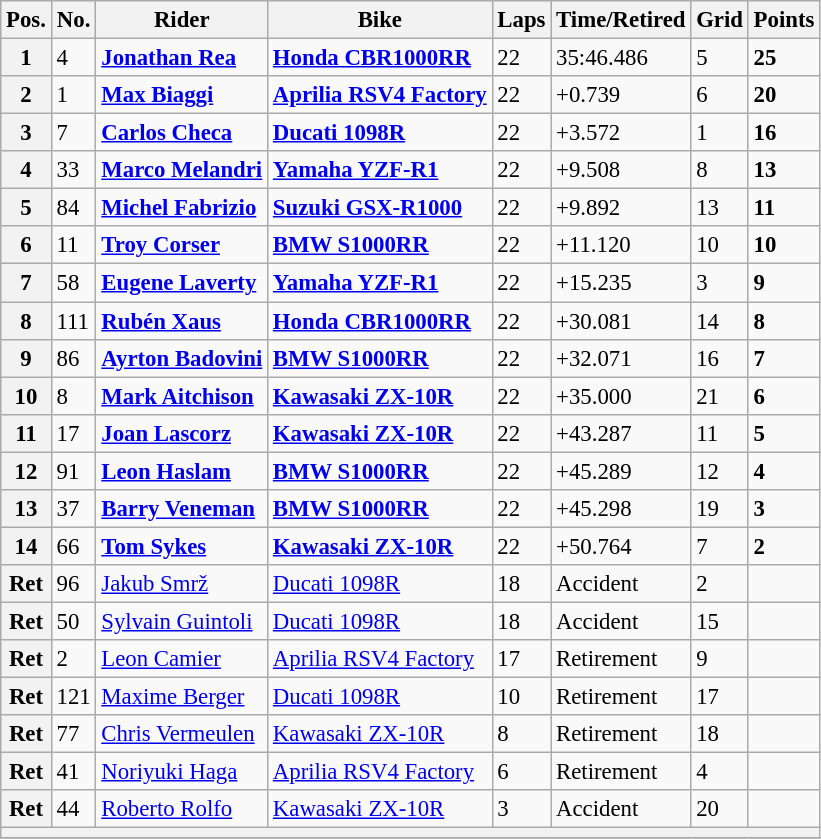<table class="wikitable" style="font-size: 95%;">
<tr>
<th>Pos.</th>
<th>No.</th>
<th>Rider</th>
<th>Bike</th>
<th>Laps</th>
<th>Time/Retired</th>
<th>Grid</th>
<th>Points</th>
</tr>
<tr>
<th>1</th>
<td>4</td>
<td> <strong><a href='#'>Jonathan Rea</a></strong></td>
<td><strong><a href='#'>Honda CBR1000RR</a></strong></td>
<td>22</td>
<td>35:46.486</td>
<td>5</td>
<td><strong>25</strong></td>
</tr>
<tr>
<th>2</th>
<td>1</td>
<td> <strong><a href='#'>Max Biaggi</a></strong></td>
<td><strong><a href='#'>Aprilia RSV4 Factory</a></strong></td>
<td>22</td>
<td>+0.739</td>
<td>6</td>
<td><strong>20</strong></td>
</tr>
<tr>
<th>3</th>
<td>7</td>
<td> <strong><a href='#'>Carlos Checa</a></strong></td>
<td><strong><a href='#'>Ducati 1098R</a></strong></td>
<td>22</td>
<td>+3.572</td>
<td>1</td>
<td><strong>16</strong></td>
</tr>
<tr>
<th>4</th>
<td>33</td>
<td> <strong><a href='#'>Marco Melandri</a></strong></td>
<td><strong><a href='#'>Yamaha YZF-R1</a></strong></td>
<td>22</td>
<td>+9.508</td>
<td>8</td>
<td><strong>13</strong></td>
</tr>
<tr>
<th>5</th>
<td>84</td>
<td> <strong><a href='#'>Michel Fabrizio</a></strong></td>
<td><strong><a href='#'>Suzuki GSX-R1000</a></strong></td>
<td>22</td>
<td>+9.892</td>
<td>13</td>
<td><strong>11</strong></td>
</tr>
<tr>
<th>6</th>
<td>11</td>
<td> <strong><a href='#'>Troy Corser</a></strong></td>
<td><strong><a href='#'>BMW S1000RR</a></strong></td>
<td>22</td>
<td>+11.120</td>
<td>10</td>
<td><strong>10</strong></td>
</tr>
<tr>
<th>7</th>
<td>58</td>
<td> <strong><a href='#'>Eugene Laverty</a></strong></td>
<td><strong><a href='#'>Yamaha YZF-R1</a></strong></td>
<td>22</td>
<td>+15.235</td>
<td>3</td>
<td><strong>9</strong></td>
</tr>
<tr>
<th>8</th>
<td>111</td>
<td> <strong><a href='#'>Rubén Xaus</a></strong></td>
<td><strong><a href='#'>Honda CBR1000RR</a></strong></td>
<td>22</td>
<td>+30.081</td>
<td>14</td>
<td><strong>8</strong></td>
</tr>
<tr>
<th>9</th>
<td>86</td>
<td> <strong><a href='#'>Ayrton Badovini</a></strong></td>
<td><strong><a href='#'>BMW S1000RR</a></strong></td>
<td>22</td>
<td>+32.071</td>
<td>16</td>
<td><strong>7</strong></td>
</tr>
<tr>
<th>10</th>
<td>8</td>
<td> <strong><a href='#'>Mark Aitchison</a></strong></td>
<td><strong><a href='#'>Kawasaki ZX-10R</a></strong></td>
<td>22</td>
<td>+35.000</td>
<td>21</td>
<td><strong>6</strong></td>
</tr>
<tr>
<th>11</th>
<td>17</td>
<td> <strong><a href='#'>Joan Lascorz</a></strong></td>
<td><strong><a href='#'>Kawasaki ZX-10R</a></strong></td>
<td>22</td>
<td>+43.287</td>
<td>11</td>
<td><strong>5</strong></td>
</tr>
<tr>
<th>12</th>
<td>91</td>
<td> <strong><a href='#'>Leon Haslam</a></strong></td>
<td><strong><a href='#'>BMW S1000RR</a></strong></td>
<td>22</td>
<td>+45.289</td>
<td>12</td>
<td><strong>4</strong></td>
</tr>
<tr>
<th>13</th>
<td>37</td>
<td> <strong><a href='#'>Barry Veneman</a></strong></td>
<td><strong><a href='#'>BMW S1000RR</a></strong></td>
<td>22</td>
<td>+45.298</td>
<td>19</td>
<td><strong>3</strong></td>
</tr>
<tr>
<th>14</th>
<td>66</td>
<td> <strong><a href='#'>Tom Sykes</a></strong></td>
<td><strong><a href='#'>Kawasaki ZX-10R</a></strong></td>
<td>22</td>
<td>+50.764</td>
<td>7</td>
<td><strong>2</strong></td>
</tr>
<tr>
<th>Ret</th>
<td>96</td>
<td> <a href='#'>Jakub Smrž</a></td>
<td><a href='#'>Ducati 1098R</a></td>
<td>18</td>
<td>Accident</td>
<td>2</td>
<td></td>
</tr>
<tr>
<th>Ret</th>
<td>50</td>
<td> <a href='#'>Sylvain Guintoli</a></td>
<td><a href='#'>Ducati 1098R</a></td>
<td>18</td>
<td>Accident</td>
<td>15</td>
<td></td>
</tr>
<tr>
<th>Ret</th>
<td>2</td>
<td> <a href='#'>Leon Camier</a></td>
<td><a href='#'>Aprilia RSV4 Factory</a></td>
<td>17</td>
<td>Retirement</td>
<td>9</td>
<td></td>
</tr>
<tr>
<th>Ret</th>
<td>121</td>
<td> <a href='#'>Maxime Berger</a></td>
<td><a href='#'>Ducati 1098R</a></td>
<td>10</td>
<td>Retirement</td>
<td>17</td>
<td></td>
</tr>
<tr>
<th>Ret</th>
<td>77</td>
<td> <a href='#'>Chris Vermeulen</a></td>
<td><a href='#'>Kawasaki ZX-10R</a></td>
<td>8</td>
<td>Retirement</td>
<td>18</td>
<td></td>
</tr>
<tr>
<th>Ret</th>
<td>41</td>
<td> <a href='#'>Noriyuki Haga</a></td>
<td><a href='#'>Aprilia RSV4 Factory</a></td>
<td>6</td>
<td>Retirement</td>
<td>4</td>
<td></td>
</tr>
<tr>
<th>Ret</th>
<td>44</td>
<td> <a href='#'>Roberto Rolfo</a></td>
<td><a href='#'>Kawasaki ZX-10R</a></td>
<td>3</td>
<td>Accident</td>
<td>20</td>
<td></td>
</tr>
<tr>
<th colspan=8></th>
</tr>
<tr>
</tr>
</table>
